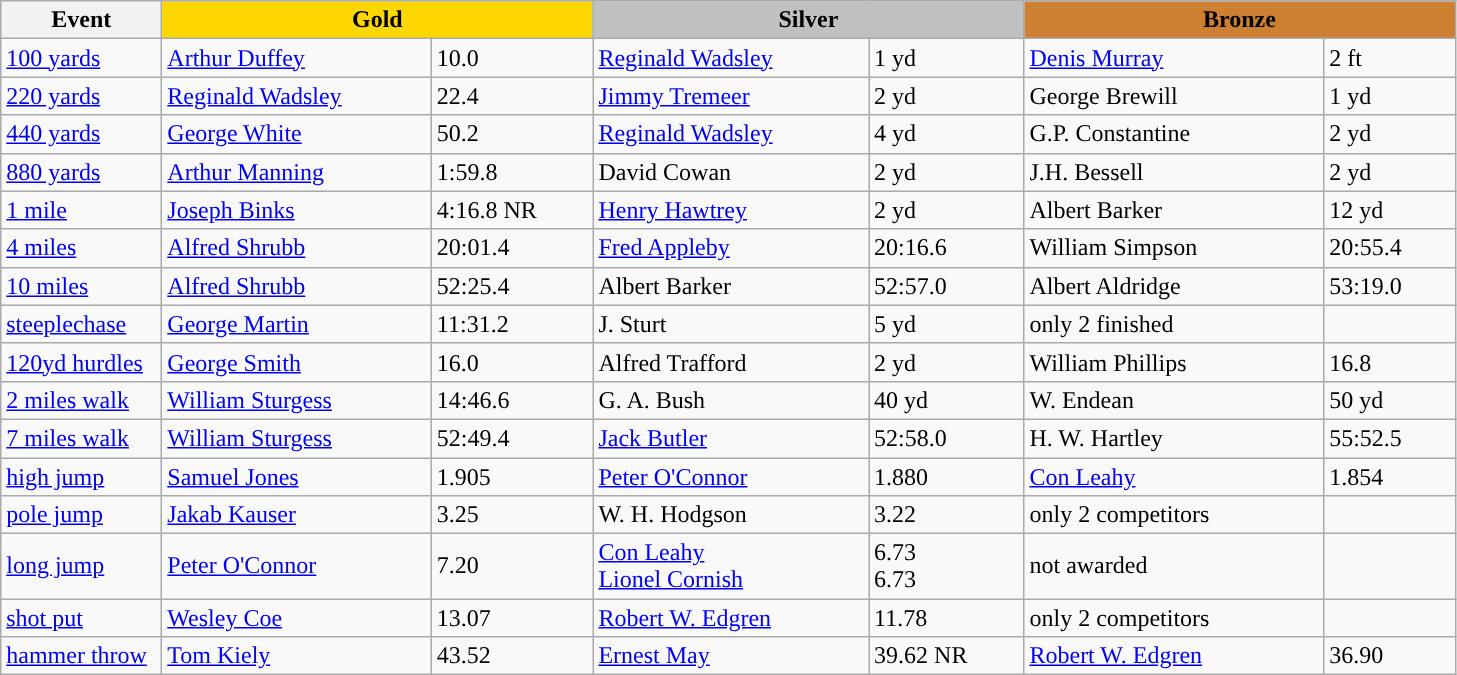<table class="wikitable" style="text-align:left">
<tr>
<th width=100>Event</th>
<th colspan="2" width="280" style="background:gold;">Gold</th>
<th colspan="2" width="280" style="background:silver;">Silver</th>
<th colspan="2" width="280" style="background:#CD7F32;">Bronze</th>
</tr>
<tr>
<td><a href='#'>100 yards</a></td>
<td> <a href='#'>Arthur Duffey</a></td>
<td>10.0</td>
<td><a href='#'>Reginald Wadsley</a></td>
<td>1 yd</td>
<td> <a href='#'>Denis Murray</a></td>
<td>2 ft</td>
</tr>
<tr>
<td><a href='#'>220 yards</a></td>
<td><a href='#'>Reginald Wadsley</a></td>
<td>22.4</td>
<td><a href='#'>Jimmy Tremeer</a></td>
<td>2 yd</td>
<td>George Brewill</td>
<td>1 yd</td>
</tr>
<tr>
<td><a href='#'>440 yards</a></td>
<td><a href='#'>George White</a></td>
<td>50.2</td>
<td><a href='#'>Reginald Wadsley</a></td>
<td>4 yd</td>
<td>G.P. Constantine</td>
<td>2 yd</td>
</tr>
<tr>
<td><a href='#'>880 yards</a></td>
<td><a href='#'>Arthur Manning</a></td>
<td>1:59.8</td>
<td>David Cowan</td>
<td>2 yd</td>
<td>J.H. Bessell</td>
<td>2 yd</td>
</tr>
<tr>
<td><a href='#'>1 mile</a></td>
<td><a href='#'>Joseph Binks</a></td>
<td>4:16.8 NR</td>
<td><a href='#'>Henry Hawtrey</a></td>
<td>2 yd</td>
<td>Albert Barker</td>
<td>12 yd</td>
</tr>
<tr>
<td><a href='#'>4 miles</a></td>
<td><a href='#'>Alfred Shrubb</a></td>
<td>20:01.4</td>
<td><a href='#'>Fred Appleby</a></td>
<td>20:16.6</td>
<td> William Simpson</td>
<td>20:55.4</td>
</tr>
<tr>
<td><a href='#'>10 miles</a></td>
<td><a href='#'>Alfred Shrubb</a></td>
<td>52:25.4</td>
<td>Albert Barker</td>
<td>52:57.0</td>
<td>Albert Aldridge</td>
<td>53:19.0</td>
</tr>
<tr>
<td><a href='#'>steeplechase</a></td>
<td><a href='#'>George Martin</a></td>
<td>11:31.2</td>
<td>J. Sturt</td>
<td>5 yd</td>
<td>only 2 finished</td>
<td></td>
</tr>
<tr>
<td><a href='#'>120yd hurdles</a></td>
<td> <a href='#'>George Smith</a></td>
<td>16.0</td>
<td>Alfred Trafford</td>
<td>2 yd</td>
<td>William Phillips</td>
<td>16.8</td>
</tr>
<tr>
<td><a href='#'>2 miles walk</a></td>
<td><a href='#'>William Sturgess</a></td>
<td>14:46.6</td>
<td>G. A. Bush</td>
<td>40 yd</td>
<td>W. Endean</td>
<td>50 yd</td>
</tr>
<tr>
<td><a href='#'>7 miles walk</a></td>
<td><a href='#'>William Sturgess</a></td>
<td>52:49.4</td>
<td><a href='#'>Jack Butler</a></td>
<td>52:58.0</td>
<td>H. W. Hartley</td>
<td>55:52.5</td>
</tr>
<tr>
<td><a href='#'>high jump</a></td>
<td> <a href='#'>Samuel Jones</a></td>
<td>1.905</td>
<td> <a href='#'>Peter O'Connor</a></td>
<td>1.880</td>
<td> <a href='#'>Con Leahy</a></td>
<td>1.854</td>
</tr>
<tr>
<td><a href='#'>pole jump</a></td>
<td> <a href='#'>Jakab Kauser</a></td>
<td>3.25</td>
<td>W. H. Hodgson</td>
<td>3.22</td>
<td>only 2 competitors</td>
<td></td>
</tr>
<tr>
<td><a href='#'>long jump</a></td>
<td> <a href='#'>Peter O'Connor</a></td>
<td>7.20</td>
<td> <a href='#'>Con Leahy</a> <br><a href='#'>Lionel Cornish</a></td>
<td>6.73<br>6.73</td>
<td>not awarded</td>
<td></td>
</tr>
<tr>
<td><a href='#'>shot put</a></td>
<td> <a href='#'>Wesley Coe</a></td>
<td>13.07</td>
<td> <a href='#'>Robert W. Edgren</a></td>
<td>11.78</td>
<td>only 2 competitors</td>
<td></td>
</tr>
<tr>
<td><a href='#'>hammer throw</a></td>
<td> <a href='#'>Tom Kiely</a></td>
<td>43.52</td>
<td><a href='#'>Ernest May</a></td>
<td>39.62 NR</td>
<td> <a href='#'>Robert W. Edgren</a></td>
<td>36.90</td>
</tr>
</table>
